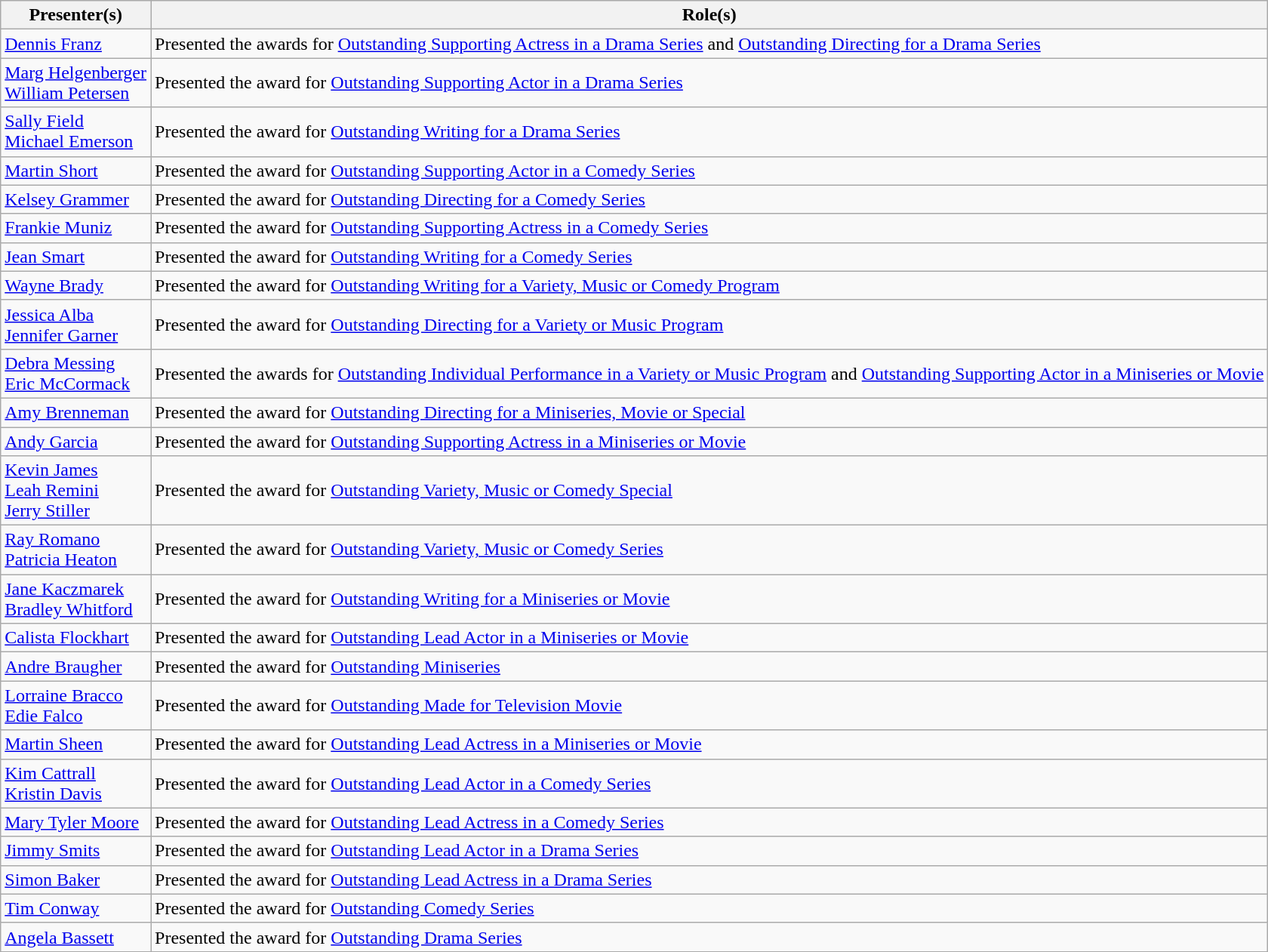<table class="wikitable">
<tr>
<th>Presenter(s)</th>
<th>Role(s)</th>
</tr>
<tr>
<td><a href='#'>Dennis Franz</a></td>
<td>Presented the awards for <a href='#'>Outstanding Supporting Actress in a Drama Series</a> and <a href='#'>Outstanding Directing for a Drama Series</a></td>
</tr>
<tr>
<td><a href='#'>Marg Helgenberger</a><br><a href='#'>William Petersen</a></td>
<td>Presented the award for <a href='#'>Outstanding Supporting Actor in a Drama Series</a></td>
</tr>
<tr>
<td><a href='#'>Sally Field</a><br><a href='#'>Michael Emerson</a></td>
<td>Presented the award for <a href='#'>Outstanding Writing for a Drama Series</a></td>
</tr>
<tr>
<td><a href='#'>Martin Short</a></td>
<td>Presented the award for <a href='#'>Outstanding Supporting Actor in a Comedy Series</a></td>
</tr>
<tr>
<td><a href='#'>Kelsey Grammer</a></td>
<td>Presented the award for <a href='#'>Outstanding Directing for a Comedy Series</a></td>
</tr>
<tr>
<td><a href='#'>Frankie Muniz</a></td>
<td>Presented the award for <a href='#'>Outstanding Supporting Actress in a Comedy Series</a></td>
</tr>
<tr>
<td><a href='#'>Jean Smart</a></td>
<td>Presented the award for <a href='#'>Outstanding Writing for a Comedy Series</a></td>
</tr>
<tr>
<td><a href='#'>Wayne Brady</a></td>
<td>Presented the award for <a href='#'>Outstanding Writing for a Variety, Music or Comedy Program</a></td>
</tr>
<tr>
<td><a href='#'>Jessica Alba</a><br><a href='#'>Jennifer Garner</a></td>
<td>Presented the award for <a href='#'>Outstanding Directing for a Variety or Music Program</a></td>
</tr>
<tr>
<td><a href='#'>Debra Messing</a><br><a href='#'>Eric McCormack</a></td>
<td>Presented the awards for <a href='#'>Outstanding Individual Performance in a Variety or Music Program</a> and <a href='#'>Outstanding Supporting Actor in a Miniseries or Movie</a></td>
</tr>
<tr>
<td><a href='#'>Amy Brenneman</a></td>
<td>Presented the award for <a href='#'>Outstanding Directing for a Miniseries, Movie or Special</a></td>
</tr>
<tr>
<td><a href='#'>Andy Garcia</a></td>
<td>Presented the award for <a href='#'>Outstanding Supporting Actress in a Miniseries or Movie</a></td>
</tr>
<tr>
<td><a href='#'>Kevin James</a><br><a href='#'>Leah Remini</a><br><a href='#'>Jerry Stiller</a></td>
<td>Presented the award for <a href='#'>Outstanding Variety, Music or Comedy Special</a></td>
</tr>
<tr>
<td><a href='#'>Ray Romano</a><br><a href='#'>Patricia Heaton</a></td>
<td>Presented the award for <a href='#'>Outstanding Variety, Music or Comedy Series</a></td>
</tr>
<tr>
<td><a href='#'>Jane Kaczmarek</a><br><a href='#'>Bradley Whitford</a></td>
<td>Presented the award for <a href='#'>Outstanding Writing for a Miniseries or Movie</a></td>
</tr>
<tr>
<td><a href='#'>Calista Flockhart</a></td>
<td>Presented the award for <a href='#'>Outstanding Lead Actor in a Miniseries or Movie</a></td>
</tr>
<tr>
<td><a href='#'>Andre Braugher</a></td>
<td>Presented the award for <a href='#'>Outstanding Miniseries</a></td>
</tr>
<tr>
<td><a href='#'>Lorraine Bracco</a><br><a href='#'>Edie Falco</a></td>
<td>Presented the award for <a href='#'>Outstanding Made for Television Movie</a></td>
</tr>
<tr>
<td><a href='#'>Martin Sheen</a></td>
<td>Presented the award for <a href='#'>Outstanding Lead Actress in a Miniseries or Movie</a></td>
</tr>
<tr>
<td><a href='#'>Kim Cattrall</a><br><a href='#'>Kristin Davis</a></td>
<td>Presented the award for <a href='#'>Outstanding Lead Actor in a Comedy Series</a></td>
</tr>
<tr>
<td><a href='#'>Mary Tyler Moore</a></td>
<td>Presented the award for <a href='#'>Outstanding Lead Actress in a Comedy Series</a></td>
</tr>
<tr>
<td><a href='#'>Jimmy Smits</a></td>
<td>Presented the award for <a href='#'>Outstanding Lead Actor in a Drama Series</a></td>
</tr>
<tr>
<td><a href='#'>Simon Baker</a></td>
<td>Presented the award for <a href='#'>Outstanding Lead Actress in a Drama Series</a></td>
</tr>
<tr>
<td><a href='#'>Tim Conway</a></td>
<td>Presented the award for <a href='#'>Outstanding Comedy Series</a></td>
</tr>
<tr>
<td><a href='#'>Angela Bassett</a></td>
<td>Presented the award for <a href='#'>Outstanding Drama Series</a></td>
</tr>
</table>
